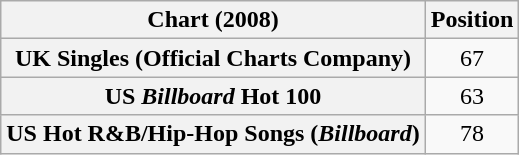<table class="wikitable plainrowheaders" style="text-align:center;">
<tr>
<th scope="col">Chart (2008)</th>
<th scope="col">Position</th>
</tr>
<tr>
<th scope="row">UK Singles (Official Charts Company)</th>
<td>67</td>
</tr>
<tr>
<th scope="row">US <em>Billboard</em> Hot 100</th>
<td>63</td>
</tr>
<tr>
<th scope="row">US Hot R&B/Hip-Hop Songs (<em>Billboard</em>)</th>
<td>78</td>
</tr>
</table>
